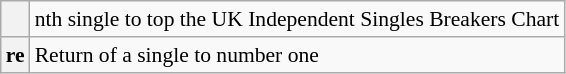<table class="wikitable plainrowheaders" style="font-size:90%;">
<tr>
<th scope=col></th>
<td>nth single to top the UK Independent Singles Breakers Chart</td>
</tr>
<tr>
<th scope=row style="text-align:center;">re</th>
<td>Return of a single to number one</td>
</tr>
</table>
